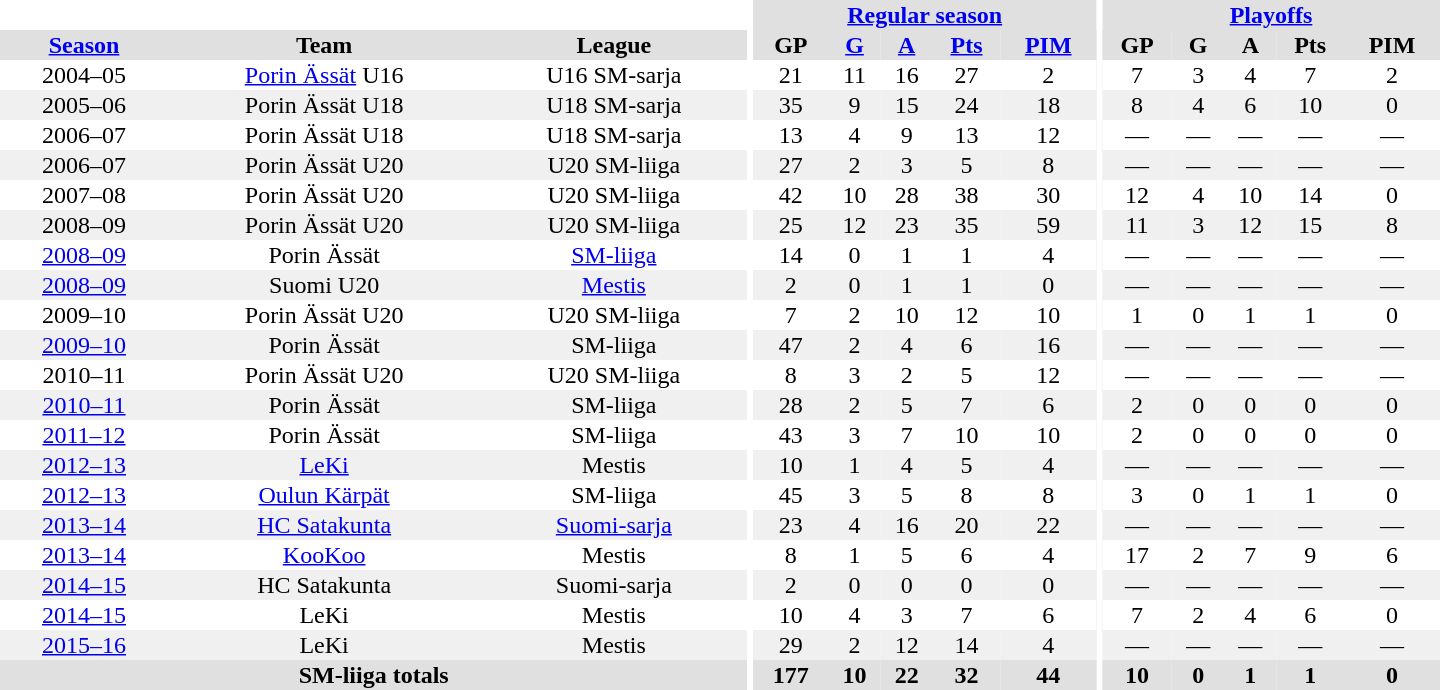<table border="0" cellpadding="1" cellspacing="0" style="text-align:center; width:60em">
<tr bgcolor="#e0e0e0">
<th colspan="3" bgcolor="#ffffff"></th>
<th rowspan="99" bgcolor="#ffffff"></th>
<th colspan="5"><a href='#'>Regular season</a></th>
<th rowspan="99" bgcolor="#ffffff"></th>
<th colspan="5"><a href='#'>Playoffs</a></th>
</tr>
<tr bgcolor="#e0e0e0">
<th><a href='#'>Season</a></th>
<th>Team</th>
<th>League</th>
<th>GP</th>
<th><a href='#'>G</a></th>
<th><a href='#'>A</a></th>
<th><a href='#'>Pts</a></th>
<th><a href='#'>PIM</a></th>
<th>GP</th>
<th>G</th>
<th>A</th>
<th>Pts</th>
<th>PIM</th>
</tr>
<tr>
<td>2004–05</td>
<td><a href='#'>Porin Ässät</a> U16</td>
<td>U16 SM-sarja</td>
<td>21</td>
<td>11</td>
<td>16</td>
<td>27</td>
<td>2</td>
<td>7</td>
<td>3</td>
<td>4</td>
<td>7</td>
<td>2</td>
</tr>
<tr bgcolor="#f0f0f0">
<td>2005–06</td>
<td>Porin Ässät U18</td>
<td>U18 SM-sarja</td>
<td>35</td>
<td>9</td>
<td>15</td>
<td>24</td>
<td>18</td>
<td>8</td>
<td>4</td>
<td>6</td>
<td>10</td>
<td>0</td>
</tr>
<tr>
<td>2006–07</td>
<td>Porin Ässät U18</td>
<td>U18 SM-sarja</td>
<td>13</td>
<td>4</td>
<td>9</td>
<td>13</td>
<td>12</td>
<td>—</td>
<td>—</td>
<td>—</td>
<td>—</td>
<td>—</td>
</tr>
<tr bgcolor="#f0f0f0">
<td>2006–07</td>
<td>Porin Ässät U20</td>
<td>U20 SM-liiga</td>
<td>27</td>
<td>2</td>
<td>3</td>
<td>5</td>
<td>8</td>
<td>—</td>
<td>—</td>
<td>—</td>
<td>—</td>
<td>—</td>
</tr>
<tr>
<td>2007–08</td>
<td>Porin Ässät U20</td>
<td>U20 SM-liiga</td>
<td>42</td>
<td>10</td>
<td>28</td>
<td>38</td>
<td>30</td>
<td>12</td>
<td>4</td>
<td>10</td>
<td>14</td>
<td>0</td>
</tr>
<tr bgcolor="#f0f0f0">
<td>2008–09</td>
<td>Porin Ässät U20</td>
<td>U20 SM-liiga</td>
<td>25</td>
<td>12</td>
<td>23</td>
<td>35</td>
<td>59</td>
<td>11</td>
<td>3</td>
<td>12</td>
<td>15</td>
<td>8</td>
</tr>
<tr>
<td><a href='#'>2008–09</a></td>
<td>Porin Ässät</td>
<td><a href='#'>SM-liiga</a></td>
<td>14</td>
<td>0</td>
<td>1</td>
<td>1</td>
<td>4</td>
<td>—</td>
<td>—</td>
<td>—</td>
<td>—</td>
<td>—</td>
</tr>
<tr bgcolor="#f0f0f0">
<td><a href='#'>2008–09</a></td>
<td>Suomi U20</td>
<td><a href='#'>Mestis</a></td>
<td>2</td>
<td>0</td>
<td>1</td>
<td>1</td>
<td>0</td>
<td>—</td>
<td>—</td>
<td>—</td>
<td>—</td>
<td>—</td>
</tr>
<tr>
<td>2009–10</td>
<td>Porin Ässät U20</td>
<td>U20 SM-liiga</td>
<td>7</td>
<td>2</td>
<td>10</td>
<td>12</td>
<td>10</td>
<td>1</td>
<td>0</td>
<td>1</td>
<td>1</td>
<td>0</td>
</tr>
<tr bgcolor="#f0f0f0">
<td><a href='#'>2009–10</a></td>
<td>Porin Ässät</td>
<td>SM-liiga</td>
<td>47</td>
<td>2</td>
<td>4</td>
<td>6</td>
<td>16</td>
<td>—</td>
<td>—</td>
<td>—</td>
<td>—</td>
<td>—</td>
</tr>
<tr>
<td>2010–11</td>
<td>Porin Ässät U20</td>
<td>U20 SM-liiga</td>
<td>8</td>
<td>3</td>
<td>2</td>
<td>5</td>
<td>12</td>
<td>—</td>
<td>—</td>
<td>—</td>
<td>—</td>
<td>—</td>
</tr>
<tr bgcolor="#f0f0f0">
<td><a href='#'>2010–11</a></td>
<td>Porin Ässät</td>
<td>SM-liiga</td>
<td>28</td>
<td>2</td>
<td>5</td>
<td>7</td>
<td>6</td>
<td>2</td>
<td>0</td>
<td>0</td>
<td>0</td>
<td>0</td>
</tr>
<tr>
<td><a href='#'>2011–12</a></td>
<td>Porin Ässät</td>
<td>SM-liiga</td>
<td>43</td>
<td>3</td>
<td>7</td>
<td>10</td>
<td>10</td>
<td>2</td>
<td>0</td>
<td>0</td>
<td>0</td>
<td>0</td>
</tr>
<tr bgcolor="#f0f0f0">
<td><a href='#'>2012–13</a></td>
<td><a href='#'>LeKi</a></td>
<td>Mestis</td>
<td>10</td>
<td>1</td>
<td>4</td>
<td>5</td>
<td>4</td>
<td>—</td>
<td>—</td>
<td>—</td>
<td>—</td>
<td>—</td>
</tr>
<tr>
<td><a href='#'>2012–13</a></td>
<td><a href='#'>Oulun Kärpät</a></td>
<td>SM-liiga</td>
<td>45</td>
<td>3</td>
<td>5</td>
<td>8</td>
<td>8</td>
<td>3</td>
<td>0</td>
<td>1</td>
<td>1</td>
<td>0</td>
</tr>
<tr bgcolor="#f0f0f0">
<td><a href='#'>2013–14</a></td>
<td><a href='#'>HC Satakunta</a></td>
<td><a href='#'>Suomi-sarja</a></td>
<td>23</td>
<td>4</td>
<td>16</td>
<td>20</td>
<td>22</td>
<td>—</td>
<td>—</td>
<td>—</td>
<td>—</td>
<td>—</td>
</tr>
<tr>
<td><a href='#'>2013–14</a></td>
<td><a href='#'>KooKoo</a></td>
<td>Mestis</td>
<td>8</td>
<td>1</td>
<td>5</td>
<td>6</td>
<td>4</td>
<td>17</td>
<td>2</td>
<td>7</td>
<td>9</td>
<td>6</td>
</tr>
<tr bgcolor="#f0f0f0">
<td><a href='#'>2014–15</a></td>
<td>HC Satakunta</td>
<td>Suomi-sarja</td>
<td>2</td>
<td>0</td>
<td>0</td>
<td>0</td>
<td>0</td>
<td>—</td>
<td>—</td>
<td>—</td>
<td>—</td>
<td>—</td>
</tr>
<tr>
<td><a href='#'>2014–15</a></td>
<td>LeKi</td>
<td>Mestis</td>
<td>10</td>
<td>4</td>
<td>3</td>
<td>7</td>
<td>6</td>
<td>7</td>
<td>2</td>
<td>4</td>
<td>6</td>
<td>0</td>
</tr>
<tr bgcolor="#f0f0f0">
<td><a href='#'>2015–16</a></td>
<td>LeKi</td>
<td>Mestis</td>
<td>29</td>
<td>2</td>
<td>12</td>
<td>14</td>
<td>4</td>
<td>—</td>
<td>—</td>
<td>—</td>
<td>—</td>
<td>—</td>
</tr>
<tr>
</tr>
<tr ALIGN="center" bgcolor="#e0e0e0">
<th colspan="3">SM-liiga totals</th>
<th ALIGN="center">177</th>
<th ALIGN="center">10</th>
<th ALIGN="center">22</th>
<th ALIGN="center">32</th>
<th ALIGN="center">44</th>
<th ALIGN="center">10</th>
<th ALIGN="center">0</th>
<th ALIGN="center">1</th>
<th ALIGN="center">1</th>
<th ALIGN="center">0</th>
</tr>
</table>
